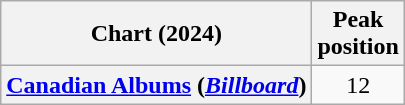<table class="wikitable plainrowheaders" style="text-align:center">
<tr>
<th scope="col">Chart (2024)</th>
<th scope="col">Peak<br>position</th>
</tr>
<tr>
<th scope="row"><a href='#'>Canadian Albums</a> (<em><a href='#'>Billboard</a></em>)</th>
<td>12</td>
</tr>
</table>
